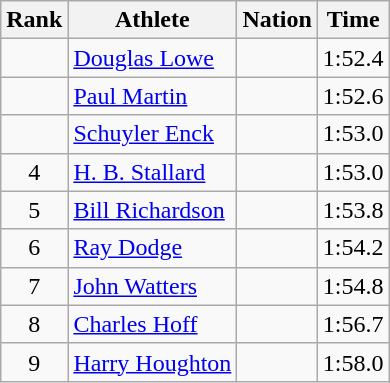<table class="wikitable sortable" style="text-align:center">
<tr>
<th>Rank</th>
<th>Athlete</th>
<th>Nation</th>
<th>Time</th>
</tr>
<tr>
<td></td>
<td align=left><a href='#'>Douglas Lowe</a></td>
<td align=left></td>
<td>1:52.4</td>
</tr>
<tr>
<td></td>
<td align=left><a href='#'>Paul Martin</a></td>
<td align=left></td>
<td>1:52.6</td>
</tr>
<tr>
<td></td>
<td align=left><a href='#'>Schuyler Enck</a></td>
<td align=left></td>
<td>1:53.0</td>
</tr>
<tr>
<td>4</td>
<td align=left><a href='#'>H. B. Stallard</a></td>
<td align=left></td>
<td>1:53.0</td>
</tr>
<tr>
<td>5</td>
<td align=left><a href='#'>Bill Richardson</a></td>
<td align=left></td>
<td>1:53.8</td>
</tr>
<tr>
<td>6</td>
<td align=left><a href='#'>Ray Dodge</a></td>
<td align=left></td>
<td>1:54.2</td>
</tr>
<tr>
<td>7</td>
<td align=left><a href='#'>John Watters</a></td>
<td align=left></td>
<td>1:54.8</td>
</tr>
<tr>
<td>8</td>
<td align=left><a href='#'>Charles Hoff</a></td>
<td align=left></td>
<td>1:56.7</td>
</tr>
<tr>
<td>9</td>
<td align=left><a href='#'>Harry Houghton</a></td>
<td align=left></td>
<td>1:58.0</td>
</tr>
</table>
